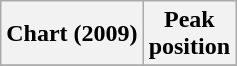<table class="wikitable sortable plainrowheaders" style="text-align:center">
<tr>
<th scope="col">Chart (2009)</th>
<th scope="col">Peak<br>position</th>
</tr>
<tr>
</tr>
</table>
